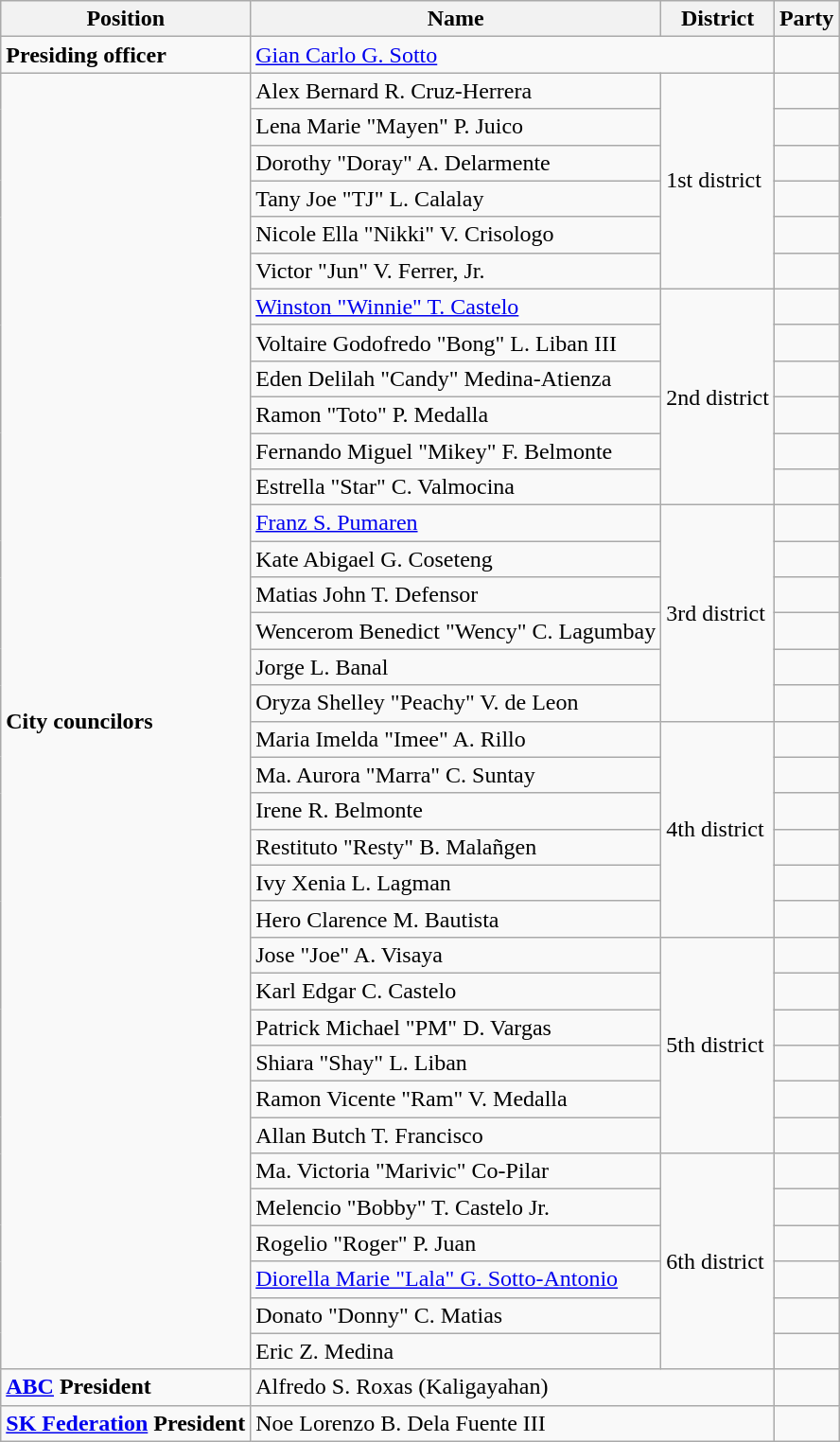<table class=wikitable>
<tr>
<th>Position</th>
<th>Name</th>
<th>District</th>
<th colspan=2>Party</th>
</tr>
<tr>
<td><strong>Presiding officer</strong></td>
<td colspan="2"><a href='#'>Gian Carlo G. Sotto</a></td>
<td></td>
</tr>
<tr>
<td rowspan="36"><strong>City councilors</strong></td>
<td>Alex Bernard R. Cruz-Herrera</td>
<td rowspan="6">1st district</td>
<td></td>
</tr>
<tr>
<td>Lena Marie "Mayen" P. Juico</td>
<td></td>
</tr>
<tr>
<td>Dorothy "Doray" A. Delarmente</td>
<td></td>
</tr>
<tr>
<td>Tany Joe "TJ" L. Calalay</td>
<td></td>
</tr>
<tr>
<td>Nicole Ella "Nikki" V. Crisologo</td>
<td></td>
</tr>
<tr>
<td>Victor "Jun" V. Ferrer, Jr.</td>
<td></td>
</tr>
<tr>
<td><a href='#'>Winston "Winnie" T. Castelo</a></td>
<td rowspan="6">2nd district</td>
<td></td>
</tr>
<tr>
<td>Voltaire Godofredo "Bong" L. Liban III</td>
<td></td>
</tr>
<tr>
<td>Eden Delilah "Candy" Medina-Atienza</td>
<td></td>
</tr>
<tr>
<td>Ramon "Toto" P. Medalla</td>
<td></td>
</tr>
<tr>
<td>Fernando Miguel "Mikey" F. Belmonte</td>
<td></td>
</tr>
<tr>
<td>Estrella "Star" C. Valmocina</td>
<td></td>
</tr>
<tr>
<td><a href='#'>Franz S. Pumaren</a></td>
<td rowspan="6">3rd district</td>
<td></td>
</tr>
<tr>
<td>Kate Abigael G. Coseteng</td>
<td></td>
</tr>
<tr>
<td>Matias John T. Defensor</td>
<td></td>
</tr>
<tr>
<td>Wencerom Benedict "Wency" C. Lagumbay</td>
<td></td>
</tr>
<tr>
<td>Jorge L. Banal</td>
<td></td>
</tr>
<tr>
<td>Oryza Shelley "Peachy" V. de Leon</td>
<td></td>
</tr>
<tr>
<td>Maria Imelda "Imee" A. Rillo</td>
<td rowspan="6">4th district</td>
<td></td>
</tr>
<tr>
<td>Ma. Aurora "Marra" C. Suntay</td>
<td></td>
</tr>
<tr>
<td>Irene R. Belmonte</td>
<td></td>
</tr>
<tr>
<td>Restituto "Resty" B. Malañgen</td>
<td></td>
</tr>
<tr>
<td>Ivy Xenia L. Lagman</td>
<td></td>
</tr>
<tr>
<td>Hero Clarence M. Bautista</td>
<td></td>
</tr>
<tr>
<td>Jose "Joe" A. Visaya</td>
<td rowspan="6">5th district</td>
<td></td>
</tr>
<tr>
<td>Karl Edgar C. Castelo</td>
<td></td>
</tr>
<tr>
<td>Patrick Michael "PM" D. Vargas</td>
<td></td>
</tr>
<tr>
<td>Shiara "Shay" L. Liban</td>
<td></td>
</tr>
<tr>
<td>Ramon Vicente "Ram" V. Medalla</td>
<td></td>
</tr>
<tr>
<td>Allan Butch T. Francisco</td>
<td></td>
</tr>
<tr>
<td>Ma. Victoria "Marivic" Co-Pilar</td>
<td rowspan="6">6th district</td>
<td></td>
</tr>
<tr>
<td>Melencio "Bobby" T. Castelo Jr.</td>
<td></td>
</tr>
<tr>
<td>Rogelio "Roger" P. Juan</td>
<td></td>
</tr>
<tr>
<td><a href='#'>Diorella Marie "Lala" G. Sotto-Antonio</a></td>
<td></td>
</tr>
<tr>
<td>Donato "Donny" C. Matias</td>
<td></td>
</tr>
<tr>
<td>Eric Z. Medina</td>
<td></td>
</tr>
<tr>
<td><strong><a href='#'>ABC</a> President</strong></td>
<td colspan="2">Alfredo S. Roxas (Kaligayahan)</td>
<td></td>
</tr>
<tr>
<td><strong><a href='#'>SK Federation</a> President</strong></td>
<td colspan="2">Noe Lorenzo B. Dela Fuente III</td>
<td></td>
</tr>
</table>
